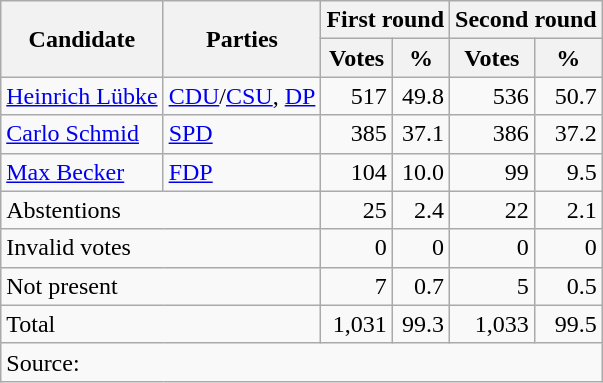<table class=wikitable style=text-align:right>
<tr>
<th rowspan=2>Candidate</th>
<th rowspan=2>Parties</th>
<th colspan=2>First round</th>
<th colspan=2>Second round</th>
</tr>
<tr>
<th>Votes</th>
<th>%</th>
<th>Votes</th>
<th>%</th>
</tr>
<tr>
<td align=left><a href='#'>Heinrich Lübke</a></td>
<td align=left><a href='#'>CDU</a>/<a href='#'>CSU</a>, <a href='#'>DP</a></td>
<td>517</td>
<td>49.8</td>
<td>536</td>
<td>50.7</td>
</tr>
<tr>
<td align=left><a href='#'>Carlo Schmid</a></td>
<td align=left><a href='#'>SPD</a></td>
<td>385</td>
<td>37.1</td>
<td>386</td>
<td>37.2</td>
</tr>
<tr>
<td align=left><a href='#'>Max Becker</a></td>
<td align=left><a href='#'>FDP</a></td>
<td>104</td>
<td>10.0</td>
<td>99</td>
<td>9.5</td>
</tr>
<tr>
<td colspan=2 align=left>Abstentions</td>
<td>25</td>
<td>2.4</td>
<td>22</td>
<td>2.1</td>
</tr>
<tr>
<td colspan=2 align=left>Invalid votes</td>
<td>0</td>
<td>0</td>
<td>0</td>
<td>0</td>
</tr>
<tr>
<td colspan=2 align=left>Not present</td>
<td>7</td>
<td>0.7</td>
<td>5</td>
<td>0.5</td>
</tr>
<tr>
<td colspan=2 align=left>Total</td>
<td>1,031</td>
<td>99.3</td>
<td>1,033</td>
<td>99.5</td>
</tr>
<tr>
<td align=left colspan=8>Source: </td>
</tr>
</table>
